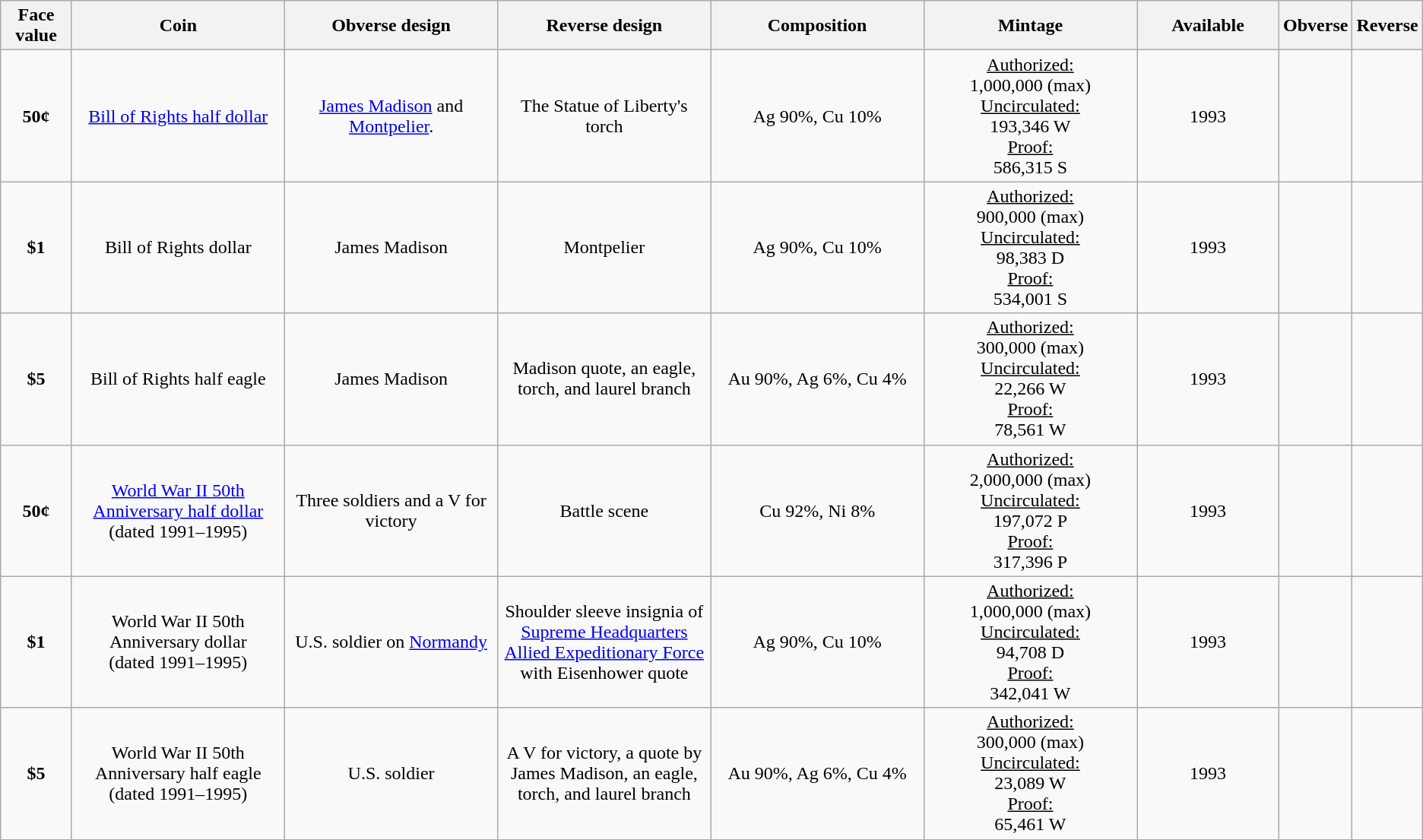<table class="wikitable">
<tr>
<th width="5%">Face value</th>
<th width="15%">Coin</th>
<th width="15%">Obverse design</th>
<th width="15%">Reverse design</th>
<th width="15%">Composition</th>
<th width="15%">Mintage</th>
<th width="10%">Available</th>
<th>Obverse</th>
<th>Reverse</th>
</tr>
<tr>
<td align="center"><strong>50¢</strong></td>
<td align="center"><a href='#'>Bill of Rights half dollar</a></td>
<td align="center"><a href='#'>James Madison</a> and <a href='#'>Montpelier</a>.</td>
<td align="center">The Statue of Liberty's torch</td>
<td align="center">Ag 90%, Cu 10%</td>
<td align="center"><u>Authorized:</u><br>1,000,000 (max)<br><u>Uncirculated:</u><br>193,346 W<br><u>Proof:</u><br>586,315 S</td>
<td align="center">1993</td>
<td></td>
<td></td>
</tr>
<tr>
<td align="center"><strong>$1</strong></td>
<td align="center">Bill of Rights dollar</td>
<td align="center">James Madison</td>
<td align="center">Montpelier</td>
<td align="center">Ag 90%, Cu 10%</td>
<td align="center"><u>Authorized:</u><br>900,000 (max)<br><u>Uncirculated:</u><br>98,383 D<br><u>Proof:</u><br>534,001 S</td>
<td align="center">1993</td>
<td></td>
<td></td>
</tr>
<tr>
<td align="center"><strong>$5</strong></td>
<td align="center">Bill of Rights half eagle</td>
<td align="center">James Madison</td>
<td align="center">Madison quote, an eagle, torch, and laurel branch</td>
<td align="center">Au 90%, Ag 6%, Cu 4%</td>
<td align="center"><u>Authorized:</u><br>300,000 (max)<br><u>Uncirculated:</u><br>22,266 W<br><u>Proof:</u><br>78,561 W</td>
<td align="center">1993</td>
<td></td>
<td></td>
</tr>
<tr>
<td align="center"><strong>50¢</strong></td>
<td align="center"><a href='#'>
World War II 50th Anniversary half dollar</a><br>(dated 1991–1995)</td>
<td align="center">Three soldiers and a V for victory</td>
<td align="center">Battle scene</td>
<td align="center">Cu 92%, Ni 8%</td>
<td align="center"><u>Authorized:</u><br>2,000,000 (max)<br><u>Uncirculated:</u><br>197,072 P<br><u>Proof:</u><br>317,396 P</td>
<td align="center">1993</td>
<td></td>
<td></td>
</tr>
<tr>
<td align="center"><strong>$1</strong></td>
<td align="center">World War II 50th Anniversary dollar<br>(dated 1991–1995)</td>
<td align="center">U.S. soldier on <a href='#'>Normandy</a></td>
<td align="center">Shoulder sleeve insignia of <a href='#'>Supreme Headquarters Allied Expeditionary Force</a> with Eisenhower quote</td>
<td align="center">Ag 90%, Cu 10%</td>
<td align="center"><u>Authorized:</u><br>1,000,000 (max)<br><u>Uncirculated:</u><br>94,708 D<br><u>Proof:</u><br>342,041 W</td>
<td align="center">1993</td>
<td></td>
<td></td>
</tr>
<tr>
<td align="center"><strong>$5</strong></td>
<td align="center">World War II 50th Anniversary half eagle<br>(dated 1991–1995)</td>
<td align="center">U.S. soldier</td>
<td align="center">A V for victory, a quote by James Madison, an eagle, torch, and laurel branch</td>
<td align="center">Au 90%, Ag 6%, Cu 4%</td>
<td align="center"><u>Authorized:</u><br>300,000 (max)<br><u>Uncirculated:</u><br>23,089 W<br><u>Proof:</u><br>65,461 W</td>
<td align="center">1993</td>
<td></td>
<td></td>
</tr>
</table>
